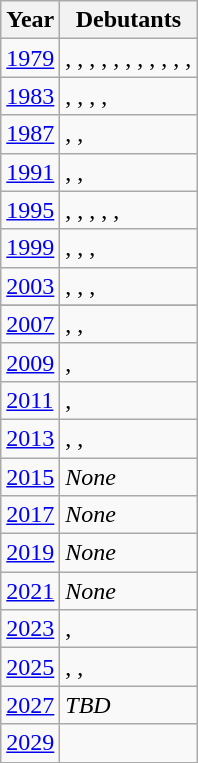<table class=wikitable>
<tr>
<th>Year</th>
<th>Debutants</th>
</tr>
<tr>
<td><a href='#'>1979</a></td>
<td>, , , , , , , , , , , </td>
</tr>
<tr>
<td><a href='#'>1983</a></td>
<td>, , , , </td>
</tr>
<tr>
<td><a href='#'>1987</a></td>
<td>, , </td>
</tr>
<tr>
<td><a href='#'>1991</a></td>
<td>, , </td>
</tr>
<tr>
<td><a href='#'>1995</a></td>
<td>, , , , , </td>
</tr>
<tr>
<td><a href='#'>1999</a></td>
<td>, , , </td>
</tr>
<tr>
<td><a href='#'>2003</a></td>
<td>, , , </td>
</tr>
<tr>
</tr>
<tr>
<td><a href='#'>2007</a></td>
<td>, , </td>
</tr>
<tr>
<td><a href='#'>2009</a></td>
<td>, </td>
</tr>
<tr>
<td><a href='#'>2011</a></td>
<td>, </td>
</tr>
<tr>
<td><a href='#'>2013</a></td>
<td>, , </td>
</tr>
<tr>
<td><a href='#'>2015</a></td>
<td><em>None</em></td>
</tr>
<tr>
<td><a href='#'>2017</a></td>
<td><em>None</em></td>
</tr>
<tr>
<td><a href='#'>2019</a></td>
<td><em>None</em></td>
</tr>
<tr>
<td><a href='#'>2021</a></td>
<td><em>None</em></td>
</tr>
<tr>
<td><a href='#'>2023</a></td>
<td>, </td>
</tr>
<tr>
<td><a href='#'>2025</a></td>
<td>, , </td>
</tr>
<tr>
<td><a href='#'>2027</a></td>
<td><em>TBD</em></td>
</tr>
<tr>
<td><a href='#'>2029</a></td>
<td></td>
</tr>
</table>
